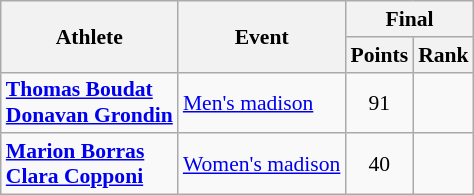<table class="wikitable" style="font-size:90%">
<tr>
<th rowspan=2>Athlete</th>
<th rowspan=2>Event</th>
<th colspan=2>Final</th>
</tr>
<tr>
<th>Points</th>
<th>Rank</th>
</tr>
<tr align=center>
<td align=left><strong><a href='#'>Thomas Boudat</a><br><a href='#'>Donavan Grondin</a></strong></td>
<td align=left><a href='#'>Men's madison</a></td>
<td>91</td>
<td></td>
</tr>
<tr align=center>
<td align=left><strong><a href='#'>Marion Borras</a><br><a href='#'>Clara Copponi</a></strong></td>
<td align=left><a href='#'>Women's madison</a></td>
<td>40</td>
<td></td>
</tr>
</table>
